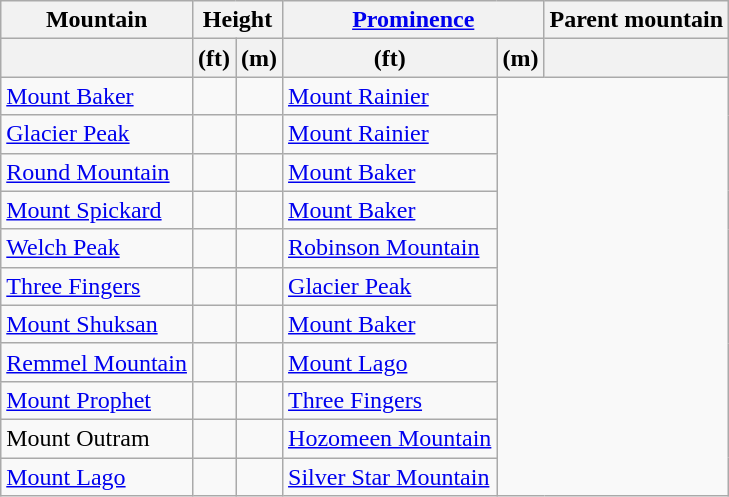<table class="wikitable">
<tr>
<th>Mountain</th>
<th colspan=2>Height</th>
<th colspan=2><a href='#'>Prominence</a></th>
<th>Parent mountain</th>
</tr>
<tr>
<th></th>
<th>(ft)</th>
<th>(m)</th>
<th>(ft)</th>
<th>(m)</th>
<th></th>
</tr>
<tr>
<td><a href='#'>Mount Baker</a></td>
<td></td>
<td></td>
<td><a href='#'>Mount Rainier</a></td>
</tr>
<tr>
<td><a href='#'>Glacier Peak</a></td>
<td></td>
<td></td>
<td><a href='#'>Mount Rainier</a></td>
</tr>
<tr>
<td><a href='#'>Round Mountain</a></td>
<td></td>
<td></td>
<td><a href='#'>Mount Baker</a></td>
</tr>
<tr>
<td><a href='#'>Mount Spickard</a></td>
<td></td>
<td></td>
<td><a href='#'>Mount Baker</a></td>
</tr>
<tr>
<td><a href='#'>Welch Peak</a></td>
<td></td>
<td></td>
<td><a href='#'>Robinson Mountain</a></td>
</tr>
<tr>
<td><a href='#'>Three Fingers</a></td>
<td></td>
<td></td>
<td><a href='#'>Glacier Peak</a></td>
</tr>
<tr>
<td><a href='#'>Mount Shuksan</a></td>
<td></td>
<td></td>
<td><a href='#'>Mount Baker</a></td>
</tr>
<tr>
<td><a href='#'>Remmel Mountain</a></td>
<td></td>
<td></td>
<td><a href='#'>Mount Lago</a></td>
</tr>
<tr>
<td><a href='#'>Mount Prophet</a></td>
<td></td>
<td></td>
<td><a href='#'>Three Fingers</a></td>
</tr>
<tr>
<td>Mount Outram</td>
<td></td>
<td></td>
<td><a href='#'>Hozomeen Mountain</a></td>
</tr>
<tr>
<td><a href='#'>Mount Lago</a></td>
<td></td>
<td></td>
<td><a href='#'>Silver Star Mountain</a></td>
</tr>
</table>
